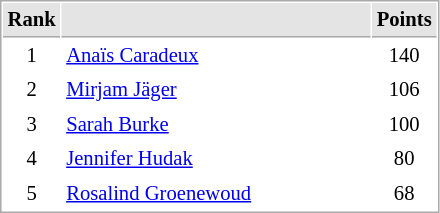<table cellspacing="1" cellpadding="3" style="border:1px solid #AAAAAA;font-size:86%">
<tr bgcolor="#E4E4E4">
<th style="border-bottom:1px solid #AAAAAA" width=10>Rank</th>
<th style="border-bottom:1px solid #AAAAAA" width=200></th>
<th style="border-bottom:1px solid #AAAAAA" width=20>Points</th>
</tr>
<tr>
<td align="center">1</td>
<td> <a href='#'>Anaïs Caradeux</a></td>
<td align=center>140</td>
</tr>
<tr>
<td align="center">2</td>
<td> <a href='#'>Mirjam Jäger</a></td>
<td align=center>106</td>
</tr>
<tr>
<td align="center">3</td>
<td> <a href='#'>Sarah Burke</a></td>
<td align=center>100</td>
</tr>
<tr>
<td align="center">4</td>
<td> <a href='#'>Jennifer Hudak</a></td>
<td align=center>80</td>
</tr>
<tr>
<td align="center">5</td>
<td> <a href='#'>Rosalind Groenewoud</a></td>
<td align=center>68</td>
</tr>
</table>
